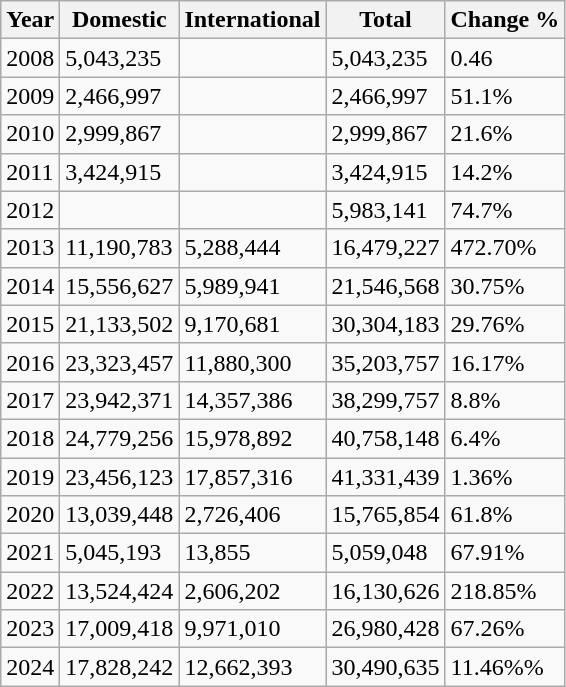<table class="wikitable">
<tr>
<th>Year</th>
<th>Domestic</th>
<th>International</th>
<th>Total</th>
<th>Change %</th>
</tr>
<tr>
<td>2008</td>
<td>5,043,235</td>
<td></td>
<td>5,043,235</td>
<td> 0.46</td>
</tr>
<tr>
<td>2009</td>
<td>2,466,997</td>
<td></td>
<td>2,466,997</td>
<td> 51.1%</td>
</tr>
<tr>
<td>2010</td>
<td>2,999,867</td>
<td></td>
<td>2,999,867</td>
<td> 21.6%</td>
</tr>
<tr>
<td>2011</td>
<td>3,424,915</td>
<td></td>
<td>3,424,915</td>
<td> 14.2%</td>
</tr>
<tr>
<td>2012</td>
<td></td>
<td></td>
<td>5,983,141</td>
<td> 74.7%</td>
</tr>
<tr>
<td>2013</td>
<td>11,190,783</td>
<td>5,288,444</td>
<td>16,479,227</td>
<td> 472.70%</td>
</tr>
<tr>
<td>2014</td>
<td>15,556,627</td>
<td>5,989,941</td>
<td>21,546,568</td>
<td> 30.75%</td>
</tr>
<tr>
<td>2015</td>
<td>21,133,502</td>
<td>9,170,681</td>
<td>30,304,183</td>
<td> 29.76%</td>
</tr>
<tr>
<td>2016</td>
<td>23,323,457</td>
<td>11,880,300</td>
<td>35,203,757</td>
<td> 16.17%</td>
</tr>
<tr>
<td>2017</td>
<td>23,942,371</td>
<td>14,357,386</td>
<td>38,299,757</td>
<td> 8.8%</td>
</tr>
<tr>
<td>2018</td>
<td>24,779,256</td>
<td>15,978,892</td>
<td>40,758,148</td>
<td> 6.4%</td>
</tr>
<tr>
<td>2019</td>
<td>23,456,123</td>
<td>17,857,316</td>
<td>41,331,439</td>
<td> 1.36%</td>
</tr>
<tr>
<td>2020</td>
<td>13,039,448</td>
<td>2,726,406</td>
<td>15,765,854</td>
<td> 61.8%</td>
</tr>
<tr>
<td>2021</td>
<td>5,045,193</td>
<td>13,855</td>
<td>5,059,048</td>
<td> 67.91%</td>
</tr>
<tr>
<td>2022</td>
<td>13,524,424</td>
<td>2,606,202</td>
<td>16,130,626</td>
<td> 218.85%</td>
</tr>
<tr>
<td>2023</td>
<td>17,009,418</td>
<td>9,971,010</td>
<td>26,980,428</td>
<td> 67.26%</td>
</tr>
<tr>
<td>2024</td>
<td>17,828,242</td>
<td>12,662,393</td>
<td>30,490,635</td>
<td> 11.46%%</td>
</tr>
</table>
